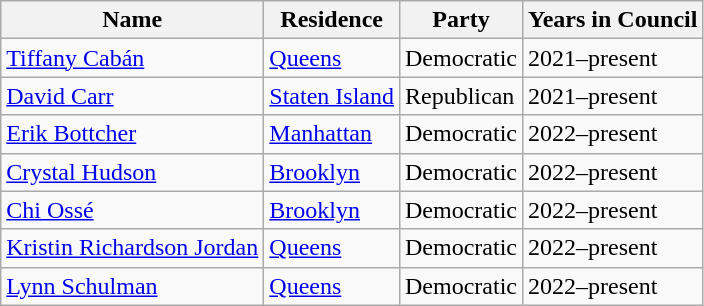<table class="wikitable sortable">
<tr>
<th>Name</th>
<th>Residence</th>
<th>Party</th>
<th>Years in Council</th>
</tr>
<tr>
<td><a href='#'>Tiffany Cabán</a></td>
<td><a href='#'>Queens</a></td>
<td>Democratic</td>
<td>2021–present</td>
</tr>
<tr>
<td><a href='#'>David Carr</a></td>
<td><a href='#'>Staten Island</a></td>
<td>Republican</td>
<td>2021–present</td>
</tr>
<tr>
<td><a href='#'>Erik Bottcher</a></td>
<td><a href='#'>Manhattan</a></td>
<td>Democratic</td>
<td>2022–present</td>
</tr>
<tr>
<td><a href='#'>Crystal Hudson</a></td>
<td><a href='#'>Brooklyn</a></td>
<td>Democratic</td>
<td>2022–present</td>
</tr>
<tr>
<td><a href='#'>Chi Ossé</a></td>
<td><a href='#'>Brooklyn</a></td>
<td>Democratic</td>
<td>2022–present</td>
</tr>
<tr>
<td><a href='#'>Kristin Richardson Jordan</a></td>
<td><a href='#'>Queens</a></td>
<td>Democratic</td>
<td>2022–present</td>
</tr>
<tr>
<td><a href='#'>Lynn Schulman</a></td>
<td><a href='#'>Queens</a></td>
<td>Democratic</td>
<td>2022–present</td>
</tr>
</table>
